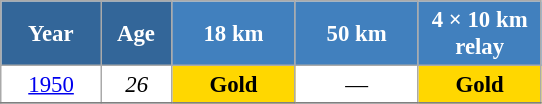<table class="wikitable" style="font-size:95%; text-align:center; border:grey solid 1px; border-collapse:collapse; background:#ffffff;">
<tr>
<th style="background-color:#369; color:white; width:60px;"> Year </th>
<th style="background-color:#369; color:white; width:40px;"> Age </th>
<th style="background-color:#4180be; color:white; width:75px;"> 18 km </th>
<th style="background-color:#4180be; color:white; width:75px;"> 50 km </th>
<th style="background-color:#4180be; color:white; width:75px;"> 4 × 10 km <br> relay </th>
</tr>
<tr>
<td><a href='#'>1950</a></td>
<td><em>26</em></td>
<td style="background:gold;"><strong>Gold</strong></td>
<td>—</td>
<td style="background:gold;"><strong>Gold</strong></td>
</tr>
<tr>
</tr>
</table>
